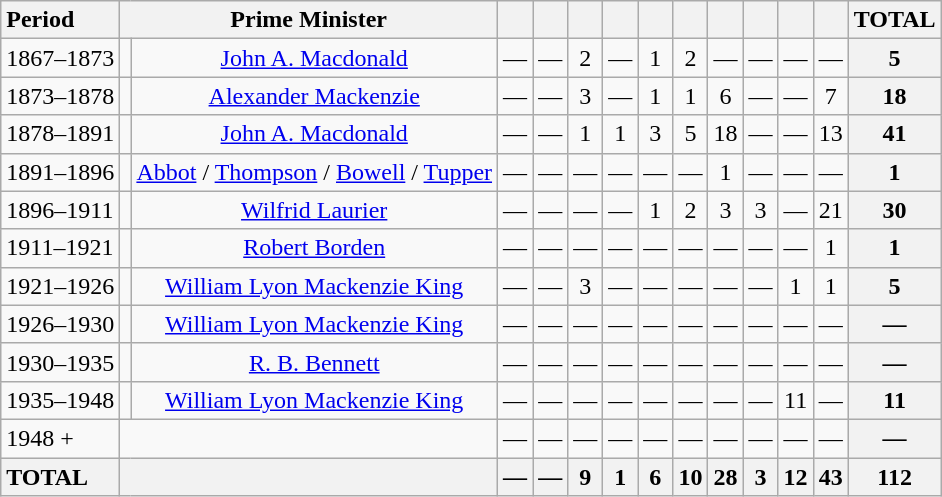<table class="wikitable" style="text-align:center;">
<tr>
<th style="text-align:left;">Period</th>
<th colspan="2">Prime Minister</th>
<th></th>
<th></th>
<th></th>
<th></th>
<th></th>
<th></th>
<th></th>
<th></th>
<th></th>
<th></th>
<th>TOTAL</th>
</tr>
<tr>
<td style="text-align:left;">1867–1873</td>
<td></td>
<td><a href='#'>John A. Macdonald</a></td>
<td>—</td>
<td>—</td>
<td>2</td>
<td>—</td>
<td>1</td>
<td>2</td>
<td>—</td>
<td>—</td>
<td>—</td>
<td>—</td>
<th>5</th>
</tr>
<tr>
<td style="text-align:left;">1873–1878</td>
<td></td>
<td><a href='#'>Alexander Mackenzie</a></td>
<td>—</td>
<td>—</td>
<td>3</td>
<td>—</td>
<td>1</td>
<td>1</td>
<td>6</td>
<td>—</td>
<td>—</td>
<td>7</td>
<th>18</th>
</tr>
<tr>
<td style="text-align:left;">1878–1891</td>
<td></td>
<td><a href='#'>John A. Macdonald</a></td>
<td>—</td>
<td>—</td>
<td>1</td>
<td>1</td>
<td>3</td>
<td>5</td>
<td>18</td>
<td>—</td>
<td>—</td>
<td>13</td>
<th>41</th>
</tr>
<tr>
<td style="text-align:left;">1891–1896</td>
<td></td>
<td><a href='#'>Abbot</a> / <a href='#'>Thompson</a> / <a href='#'>Bowell</a> / <a href='#'>Tupper</a></td>
<td>—</td>
<td>—</td>
<td>—</td>
<td>—</td>
<td>—</td>
<td>—</td>
<td>1</td>
<td>—</td>
<td>—</td>
<td>—</td>
<th>1</th>
</tr>
<tr>
<td style="text-align:left;">1896–1911</td>
<td></td>
<td><a href='#'>Wilfrid Laurier</a></td>
<td>—</td>
<td>—</td>
<td>—</td>
<td>—</td>
<td>1</td>
<td>2</td>
<td>3</td>
<td>3</td>
<td>—</td>
<td>21</td>
<th>30</th>
</tr>
<tr>
<td style="text-align:left;">1911–1921</td>
<td></td>
<td><a href='#'>Robert Borden</a></td>
<td>—</td>
<td>—</td>
<td>—</td>
<td>—</td>
<td>—</td>
<td>—</td>
<td>—</td>
<td>—</td>
<td>—</td>
<td>1</td>
<th>1</th>
</tr>
<tr>
<td style="text-align:left;">1921–1926</td>
<td></td>
<td><a href='#'>William Lyon Mackenzie King</a></td>
<td>—</td>
<td>—</td>
<td>3</td>
<td>—</td>
<td>—</td>
<td>—</td>
<td>—</td>
<td>—</td>
<td>1</td>
<td>1</td>
<th>5</th>
</tr>
<tr>
<td style="text-align:left;">1926–1930</td>
<td></td>
<td><a href='#'>William Lyon Mackenzie King</a></td>
<td>—</td>
<td>—</td>
<td>—</td>
<td>—</td>
<td>—</td>
<td>—</td>
<td>—</td>
<td>—</td>
<td>—</td>
<td>—</td>
<th>—</th>
</tr>
<tr>
<td style="text-align:left;">1930–1935</td>
<td></td>
<td><a href='#'>R. B. Bennett</a></td>
<td>—</td>
<td>—</td>
<td>—</td>
<td>—</td>
<td>—</td>
<td>—</td>
<td>—</td>
<td>—</td>
<td>—</td>
<td>—</td>
<th>—</th>
</tr>
<tr>
<td style="text-align:left;">1935–1948</td>
<td></td>
<td><a href='#'>William Lyon Mackenzie King</a></td>
<td>—</td>
<td>—</td>
<td>—</td>
<td>—</td>
<td>—</td>
<td>—</td>
<td>—</td>
<td>—</td>
<td>11</td>
<td>—</td>
<th>11</th>
</tr>
<tr>
<td style="text-align:left;">1948 +</td>
<td colspan="2"></td>
<td>—</td>
<td>—</td>
<td>—</td>
<td>—</td>
<td>—</td>
<td>—</td>
<td>—</td>
<td>—</td>
<td>—</td>
<td>—</td>
<th>—</th>
</tr>
<tr>
<th style="text-align:left;">TOTAL</th>
<th colspan="2"></th>
<th>—</th>
<th>—</th>
<th>9</th>
<th>1</th>
<th>6</th>
<th>10</th>
<th>28</th>
<th>3</th>
<th>12</th>
<th>43</th>
<th>112</th>
</tr>
</table>
